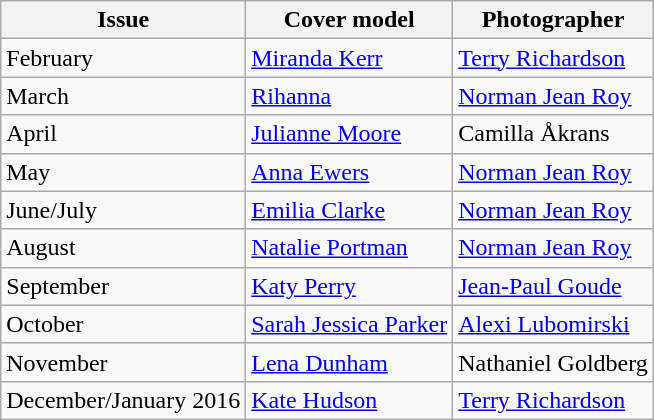<table class="sortable wikitable">
<tr>
<th>Issue</th>
<th>Cover model</th>
<th>Photographer</th>
</tr>
<tr>
<td>February</td>
<td><a href='#'>Miranda Kerr</a></td>
<td><a href='#'>Terry Richardson</a></td>
</tr>
<tr>
<td>March</td>
<td><a href='#'>Rihanna</a></td>
<td><a href='#'>Norman Jean Roy</a></td>
</tr>
<tr>
<td>April</td>
<td><a href='#'>Julianne Moore</a></td>
<td>Camilla Åkrans</td>
</tr>
<tr>
<td>May</td>
<td><a href='#'>Anna Ewers</a></td>
<td><a href='#'>Norman Jean Roy</a></td>
</tr>
<tr>
<td>June/July</td>
<td><a href='#'>Emilia Clarke</a></td>
<td><a href='#'>Norman Jean Roy</a></td>
</tr>
<tr>
<td>August</td>
<td><a href='#'>Natalie Portman</a></td>
<td><a href='#'>Norman Jean Roy</a></td>
</tr>
<tr>
<td>September</td>
<td><a href='#'>Katy Perry</a></td>
<td><a href='#'>Jean-Paul Goude</a></td>
</tr>
<tr>
<td>October</td>
<td><a href='#'>Sarah Jessica Parker</a></td>
<td><a href='#'>Alexi Lubomirski</a></td>
</tr>
<tr>
<td>November</td>
<td><a href='#'>Lena Dunham</a></td>
<td>Nathaniel Goldberg</td>
</tr>
<tr>
<td>December/January 2016</td>
<td><a href='#'>Kate Hudson</a></td>
<td><a href='#'>Terry Richardson</a></td>
</tr>
</table>
